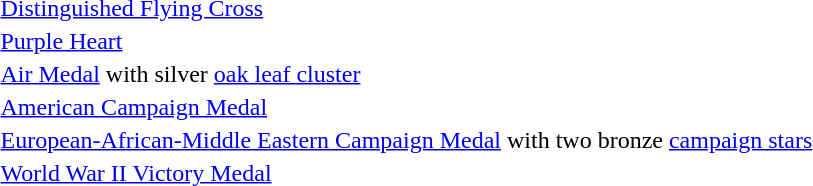<table>
<tr>
<td></td>
<td><a href='#'>Distinguished Flying Cross</a></td>
</tr>
<tr>
<td></td>
<td><a href='#'>Purple Heart</a></td>
</tr>
<tr>
<td></td>
<td><a href='#'>Air Medal</a> with silver <a href='#'>oak leaf cluster</a></td>
</tr>
<tr>
<td></td>
<td><a href='#'>American Campaign Medal</a></td>
</tr>
<tr>
<td></td>
<td><a href='#'>European-African-Middle Eastern Campaign Medal</a> with two bronze <a href='#'>campaign stars</a></td>
</tr>
<tr>
<td></td>
<td><a href='#'>World War II Victory Medal</a></td>
</tr>
</table>
